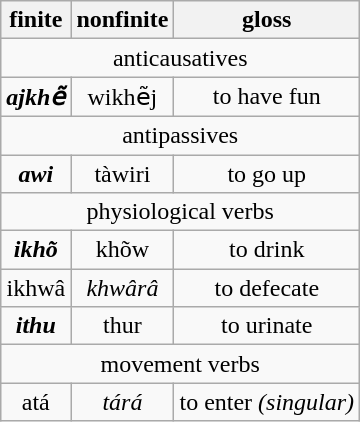<table class="wikitable" style="text-align: center;">
<tr>
<th>finite</th>
<th>nonfinite</th>
<th>gloss</th>
</tr>
<tr>
<td colspan="3">anticausatives</td>
</tr>
<tr>
<td><strong><em>aj<strong>khẽ<em></td>
<td></em></strong>wi</strong>khẽj</em></td>
<td>to have fun</td>
</tr>
<tr>
<td colspan="3">antipassives</td>
</tr>
<tr>
<td><strong><em>a<strong>wi<em></td>
<td></em></strong>tà</strong>wiri</em></td>
<td>to go up</td>
</tr>
<tr>
<td colspan="3">physiological verbs</td>
</tr>
<tr>
<td><strong><em>i<strong>khõ<em></td>
<td></em>khõw<em></td>
<td>to drink</td>
</tr>
<tr>
<td></em></strong>i</strong>khwâ</em></td>
<td><em>khwârâ</em></td>
<td>to defecate</td>
</tr>
<tr>
<td><strong><em>i<strong>thu<em></td>
<td></em>thur<em></td>
<td>to urinate</td>
</tr>
<tr>
<td colspan="3">movement verbs</td>
</tr>
<tr>
<td></em></strong>a</strong>tá</em></td>
<td><em>tárá</em></td>
<td>to enter <em>(singular)</em></td>
</tr>
</table>
